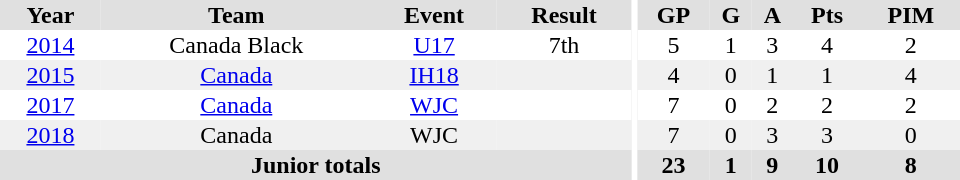<table border="0" cellpadding="1" cellspacing="0" ID="Table3" style="text-align:center; width:40em">
<tr ALIGN="centre" bgcolor="#e0e0e0">
<th>Year</th>
<th>Team</th>
<th>Event</th>
<th>Result</th>
<th rowspan="99" bgcolor="#ffffff"></th>
<th>GP</th>
<th>G</th>
<th>A</th>
<th>Pts</th>
<th>PIM</th>
</tr>
<tr>
<td><a href='#'>2014</a></td>
<td>Canada Black</td>
<td><a href='#'>U17</a></td>
<td>7th</td>
<td>5</td>
<td>1</td>
<td>3</td>
<td>4</td>
<td>2</td>
</tr>
<tr bgcolor="#f0f0f0">
<td><a href='#'>2015</a></td>
<td><a href='#'>Canada</a></td>
<td><a href='#'>IH18</a></td>
<td></td>
<td>4</td>
<td>0</td>
<td>1</td>
<td>1</td>
<td>4</td>
</tr>
<tr>
<td><a href='#'>2017</a></td>
<td><a href='#'>Canada</a></td>
<td><a href='#'>WJC</a></td>
<td></td>
<td>7</td>
<td>0</td>
<td>2</td>
<td>2</td>
<td>2</td>
</tr>
<tr bgcolor="#f0f0f0">
<td><a href='#'>2018</a></td>
<td>Canada</td>
<td>WJC</td>
<td></td>
<td>7</td>
<td>0</td>
<td>3</td>
<td>3</td>
<td>0</td>
</tr>
<tr bgcolor="#e0e0e0">
<th colspan="4">Junior totals</th>
<th>23</th>
<th>1</th>
<th>9</th>
<th>10</th>
<th>8</th>
</tr>
</table>
